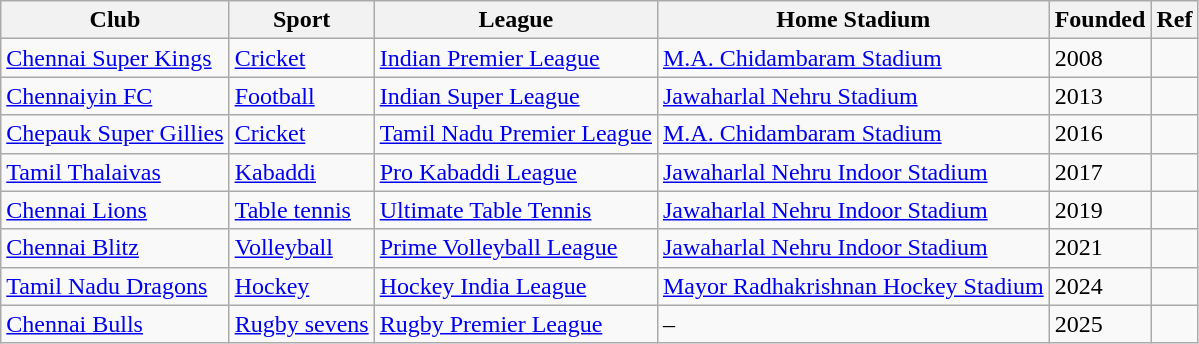<table class="wikitable">
<tr>
<th>Club</th>
<th>Sport</th>
<th>League</th>
<th>Home Stadium</th>
<th>Founded</th>
<th>Ref</th>
</tr>
<tr>
<td><a href='#'>Chennai Super Kings</a></td>
<td><a href='#'>Cricket</a></td>
<td><a href='#'>Indian Premier League</a></td>
<td><a href='#'>M.A. Chidambaram Stadium</a></td>
<td>2008</td>
<td></td>
</tr>
<tr>
<td><a href='#'>Chennaiyin FC</a></td>
<td><a href='#'>Football</a></td>
<td><a href='#'>Indian Super League</a></td>
<td><a href='#'>Jawaharlal Nehru Stadium</a></td>
<td>2013</td>
<td></td>
</tr>
<tr>
<td><a href='#'>Chepauk Super Gillies</a></td>
<td><a href='#'>Cricket</a></td>
<td><a href='#'>Tamil Nadu Premier League</a></td>
<td><a href='#'>M.A. Chidambaram Stadium</a></td>
<td>2016</td>
<td></td>
</tr>
<tr>
<td><a href='#'>Tamil Thalaivas</a></td>
<td><a href='#'>Kabaddi</a></td>
<td><a href='#'>Pro Kabaddi League</a></td>
<td><a href='#'>Jawaharlal Nehru Indoor Stadium</a></td>
<td>2017</td>
<td></td>
</tr>
<tr>
<td><a href='#'>Chennai Lions</a></td>
<td><a href='#'>Table tennis</a></td>
<td><a href='#'>Ultimate Table Tennis</a></td>
<td><a href='#'>Jawaharlal Nehru Indoor Stadium</a></td>
<td>2019</td>
<td></td>
</tr>
<tr>
<td><a href='#'>Chennai Blitz</a></td>
<td><a href='#'>Volleyball</a></td>
<td><a href='#'>Prime Volleyball League</a></td>
<td><a href='#'>Jawaharlal Nehru Indoor Stadium</a></td>
<td>2021</td>
<td></td>
</tr>
<tr>
<td><a href='#'>Tamil Nadu Dragons</a></td>
<td><a href='#'>Hockey</a></td>
<td><a href='#'>Hockey India League</a></td>
<td><a href='#'>Mayor Radhakrishnan Hockey Stadium</a></td>
<td>2024</td>
<td></td>
</tr>
<tr>
<td><a href='#'>Chennai Bulls</a></td>
<td><a href='#'>Rugby sevens</a></td>
<td><a href='#'>Rugby Premier League</a></td>
<td>–</td>
<td>2025</td>
<td></td>
</tr>
</table>
